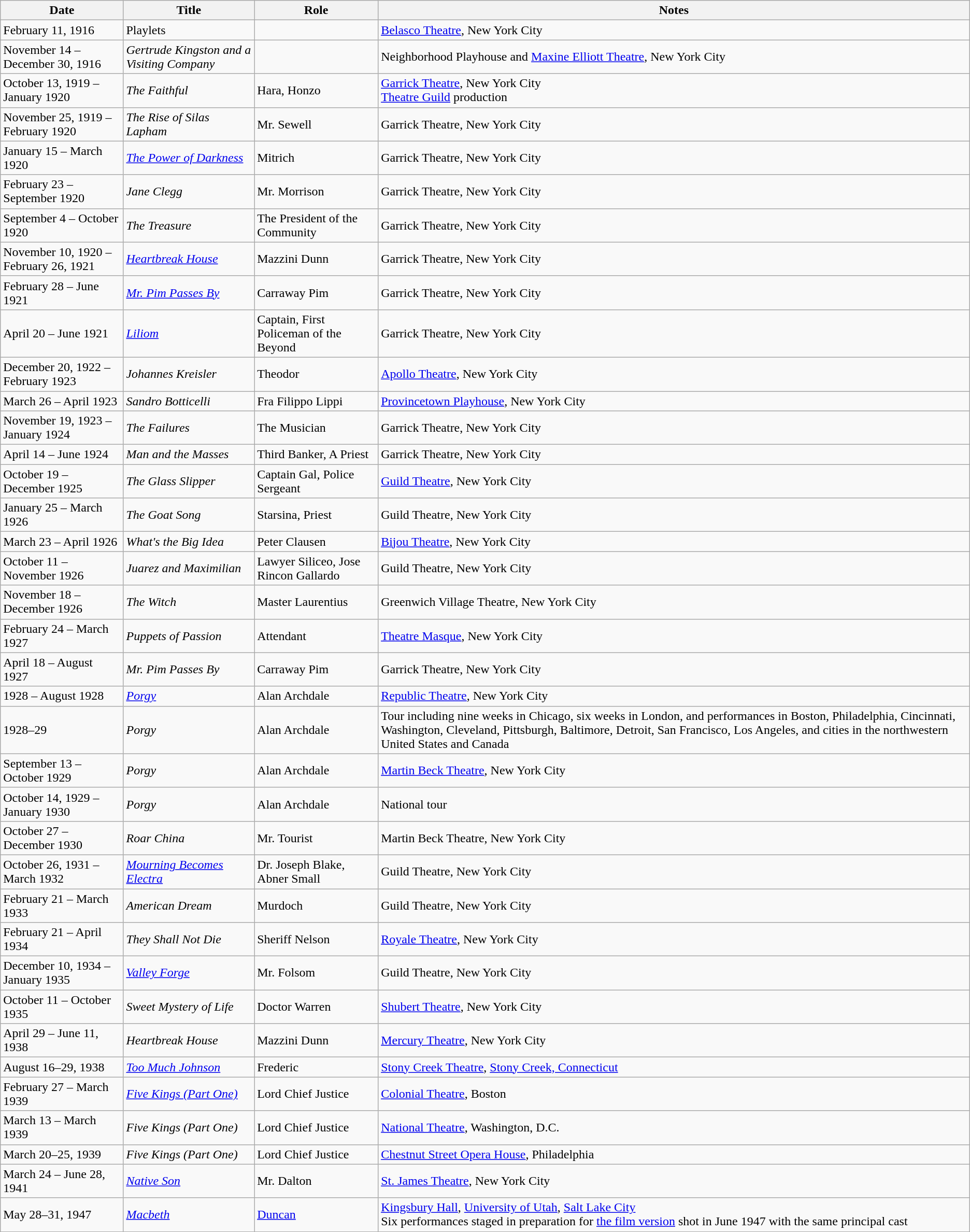<table class="wikitable">
<tr>
<th>Date</th>
<th>Title</th>
<th>Role</th>
<th>Notes</th>
</tr>
<tr>
<td>February 11, 1916</td>
<td>Playlets</td>
<td></td>
<td><a href='#'>Belasco Theatre</a>, New York City</td>
</tr>
<tr>
<td>November 14 – December 30, 1916</td>
<td><em>Gertrude Kingston and a Visiting Company</em></td>
<td></td>
<td>Neighborhood Playhouse and <a href='#'>Maxine Elliott Theatre</a>, New York City</td>
</tr>
<tr>
<td>October 13, 1919 – January 1920</td>
<td><em>The Faithful</em></td>
<td>Hara, Honzo</td>
<td><a href='#'>Garrick Theatre</a>, New York City<br><a href='#'>Theatre Guild</a> production</td>
</tr>
<tr>
<td>November 25, 1919 – February 1920</td>
<td><em>The Rise of Silas Lapham</em></td>
<td>Mr. Sewell</td>
<td>Garrick Theatre, New York City</td>
</tr>
<tr>
<td>January 15 – March 1920</td>
<td><em><a href='#'>The Power of Darkness</a></em></td>
<td>Mitrich</td>
<td>Garrick Theatre, New York City</td>
</tr>
<tr>
<td>February 23 – September 1920</td>
<td><em>Jane Clegg</em></td>
<td>Mr. Morrison</td>
<td>Garrick Theatre, New York City</td>
</tr>
<tr>
<td>September 4 – October 1920</td>
<td><em>The Treasure</em></td>
<td>The President of the Community</td>
<td>Garrick Theatre, New York City</td>
</tr>
<tr>
<td>November 10, 1920 – February 26, 1921</td>
<td><em><a href='#'>Heartbreak House</a></em></td>
<td>Mazzini Dunn</td>
<td>Garrick Theatre, New York City</td>
</tr>
<tr>
<td>February 28 – June 1921</td>
<td><em><a href='#'>Mr. Pim Passes By</a></em></td>
<td>Carraway Pim</td>
<td>Garrick Theatre, New York City</td>
</tr>
<tr>
<td>April 20 – June 1921</td>
<td><em><a href='#'>Liliom</a></em></td>
<td>Captain, First Policeman of the Beyond</td>
<td>Garrick Theatre, New York City</td>
</tr>
<tr>
<td>December 20, 1922 – February 1923</td>
<td><em>Johannes Kreisler</em></td>
<td>Theodor</td>
<td><a href='#'>Apollo Theatre</a>, New York City</td>
</tr>
<tr>
<td>March 26 – April 1923</td>
<td><em>Sandro Botticelli</em></td>
<td>Fra Filippo Lippi</td>
<td><a href='#'>Provincetown Playhouse</a>, New York City</td>
</tr>
<tr>
<td>November 19, 1923 – January 1924</td>
<td><em>The Failures</em></td>
<td>The Musician</td>
<td>Garrick Theatre, New York City</td>
</tr>
<tr>
<td>April 14 – June 1924</td>
<td><em>Man and the Masses</em></td>
<td>Third Banker, A Priest</td>
<td>Garrick Theatre, New York City</td>
</tr>
<tr>
<td>October 19 – December 1925</td>
<td><em>The Glass Slipper</em></td>
<td>Captain Gal, Police Sergeant</td>
<td><a href='#'>Guild Theatre</a>, New York City</td>
</tr>
<tr>
<td>January 25 – March 1926</td>
<td><em>The Goat Song</em></td>
<td>Starsina, Priest</td>
<td>Guild Theatre, New York City</td>
</tr>
<tr>
<td>March 23 – April 1926</td>
<td><em>What's the Big Idea</em></td>
<td>Peter Clausen</td>
<td><a href='#'>Bijou Theatre</a>, New York City</td>
</tr>
<tr>
<td>October 11 – November 1926</td>
<td><em>Juarez and Maximilian</em></td>
<td>Lawyer Siliceo, Jose Rincon Gallardo</td>
<td>Guild Theatre, New York City</td>
</tr>
<tr>
<td>November 18 – December 1926</td>
<td><em>The Witch</em></td>
<td>Master Laurentius</td>
<td>Greenwich Village Theatre, New York City</td>
</tr>
<tr>
<td>February 24 – March 1927</td>
<td><em>Puppets of Passion</em></td>
<td>Attendant</td>
<td><a href='#'>Theatre Masque</a>, New York City</td>
</tr>
<tr>
<td>April 18 – August 1927</td>
<td><em>Mr. Pim Passes By</em></td>
<td>Carraway Pim</td>
<td>Garrick Theatre, New York City</td>
</tr>
<tr>
<td>1928 – August 1928</td>
<td><em><a href='#'>Porgy</a></em></td>
<td>Alan Archdale</td>
<td><a href='#'>Republic Theatre</a>, New York City</td>
</tr>
<tr>
<td>1928–29</td>
<td><em>Porgy</em></td>
<td>Alan Archdale</td>
<td>Tour including nine weeks in Chicago, six weeks in London, and performances in Boston, Philadelphia, Cincinnati, Washington, Cleveland, Pittsburgh, Baltimore, Detroit, San Francisco, Los Angeles, and cities in the northwestern United States and Canada</td>
</tr>
<tr>
<td>September 13 – October 1929</td>
<td><em>Porgy</em></td>
<td>Alan Archdale</td>
<td><a href='#'>Martin Beck Theatre</a>, New York City</td>
</tr>
<tr>
<td>October 14, 1929 – January 1930</td>
<td><em>Porgy</em></td>
<td>Alan Archdale</td>
<td>National tour</td>
</tr>
<tr>
<td>October 27 – December 1930</td>
<td><em>Roar China</em></td>
<td>Mr. Tourist</td>
<td>Martin Beck Theatre, New York City</td>
</tr>
<tr>
<td>October 26, 1931 – March 1932</td>
<td><em><a href='#'>Mourning Becomes Electra</a></em></td>
<td>Dr. Joseph Blake, Abner Small</td>
<td>Guild Theatre, New York City</td>
</tr>
<tr>
<td>February 21 – March 1933</td>
<td><em>American Dream</em></td>
<td>Murdoch</td>
<td>Guild Theatre, New York City</td>
</tr>
<tr>
<td>February 21 – April 1934</td>
<td><em>They Shall Not Die</em></td>
<td>Sheriff Nelson</td>
<td><a href='#'>Royale Theatre</a>, New York City</td>
</tr>
<tr>
<td>December 10, 1934 – January 1935</td>
<td><em><a href='#'>Valley Forge</a></em></td>
<td>Mr. Folsom</td>
<td>Guild Theatre, New York City</td>
</tr>
<tr>
<td>October 11 – October 1935</td>
<td><em>Sweet Mystery of Life</em></td>
<td>Doctor Warren</td>
<td><a href='#'>Shubert Theatre</a>, New York City</td>
</tr>
<tr>
<td>April 29 – June 11, 1938</td>
<td><em>Heartbreak House</em></td>
<td>Mazzini Dunn</td>
<td><a href='#'>Mercury Theatre</a>, New York City</td>
</tr>
<tr>
<td>August 16–29, 1938</td>
<td><em><a href='#'>Too Much Johnson</a></em></td>
<td>Frederic</td>
<td><a href='#'>Stony Creek Theatre</a>, <a href='#'>Stony Creek, Connecticut</a></td>
</tr>
<tr>
<td>February 27 – March 1939</td>
<td><em><a href='#'>Five Kings (Part One)</a></em></td>
<td>Lord Chief Justice</td>
<td><a href='#'>Colonial Theatre</a>, Boston</td>
</tr>
<tr>
<td>March 13 – March 1939</td>
<td><em>Five Kings (Part One)</em></td>
<td>Lord Chief Justice</td>
<td><a href='#'>National Theatre</a>, Washington, D.C.</td>
</tr>
<tr>
<td>March 20–25, 1939</td>
<td><em>Five Kings (Part One)</em></td>
<td>Lord Chief Justice</td>
<td><a href='#'>Chestnut Street Opera House</a>, Philadelphia</td>
</tr>
<tr>
<td>March 24 – June 28, 1941</td>
<td><em><a href='#'>Native Son</a></em></td>
<td>Mr. Dalton</td>
<td><a href='#'>St. James Theatre</a>, New York City</td>
</tr>
<tr>
<td>May 28–31, 1947</td>
<td><em><a href='#'>Macbeth</a></em></td>
<td><a href='#'>Duncan</a></td>
<td><a href='#'>Kingsbury Hall</a>, <a href='#'>University of Utah</a>, <a href='#'>Salt Lake City</a><br>Six performances staged in preparation for <a href='#'>the film version</a> shot in June 1947 with the same principal cast</td>
</tr>
</table>
